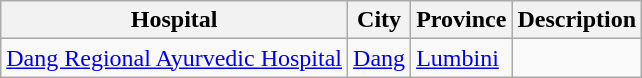<table class="wikitable sortable">
<tr>
<th>Hospital</th>
<th>City</th>
<th>Province</th>
<th>Description</th>
</tr>
<tr>
<td><a href='#'>Dang Regional Ayurvedic Hospital</a></td>
<td><a href='#'>Dang</a></td>
<td><a href='#'>Lumbini</a></td>
<td></td>
</tr>
</table>
